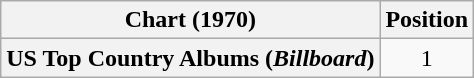<table class="wikitable plainrowheaders" style="text-align:center">
<tr>
<th scope="col">Chart (1970)</th>
<th scope="col">Position</th>
</tr>
<tr>
<th scope="row">US Top Country Albums (<em>Billboard</em>)</th>
<td>1</td>
</tr>
</table>
